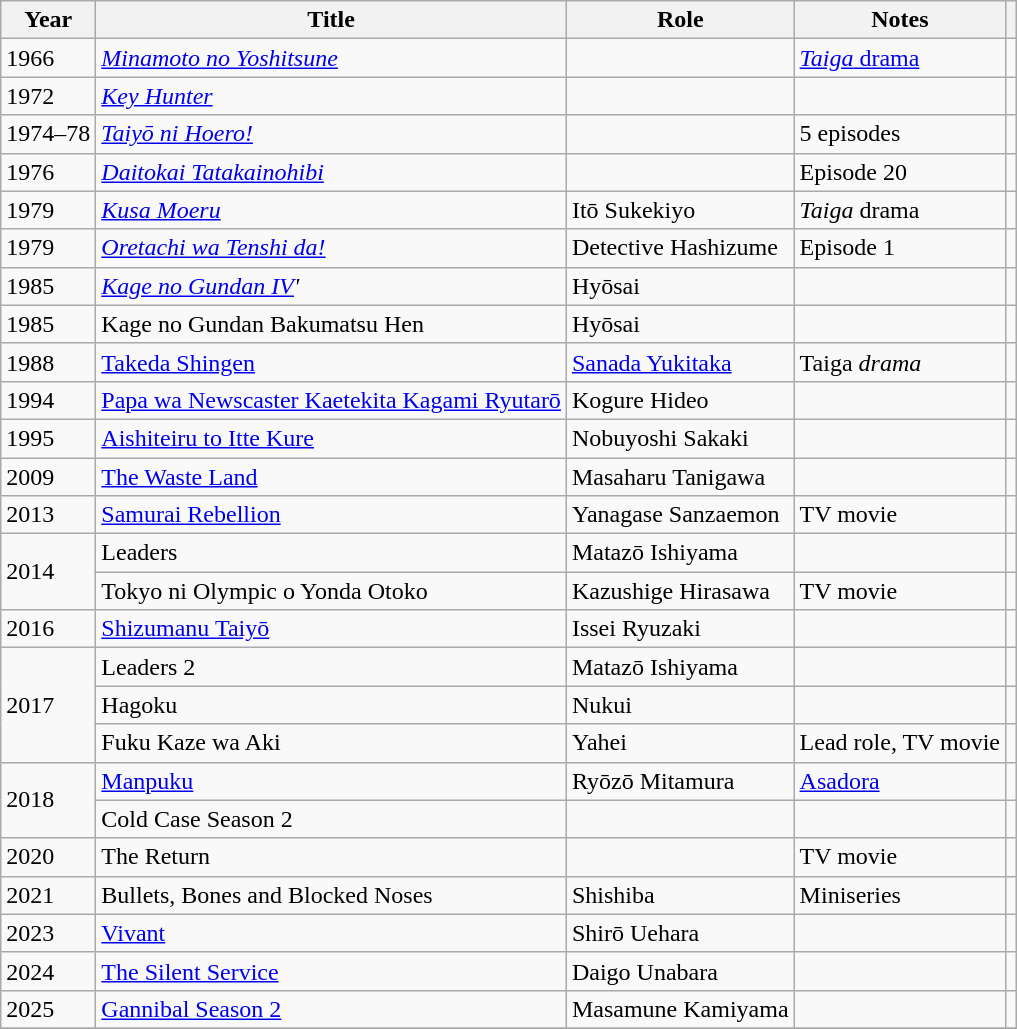<table class="wikitable sortable">
<tr>
<th>Year</th>
<th>Title</th>
<th>Role</th>
<th class="unsortable">Notes</th>
<th class="unsortable"></th>
</tr>
<tr>
<td>1966</td>
<td><em><a href='#'>Minamoto no Yoshitsune</a></em></td>
<td></td>
<td><a href='#'><em>Taiga</em> drama</a></td>
<td></td>
</tr>
<tr>
<td>1972</td>
<td><em><a href='#'>Key Hunter</a></em></td>
<td></td>
<td></td>
<td></td>
</tr>
<tr>
<td>1974–78</td>
<td><em><a href='#'>Taiyō ni Hoero!</a></em></td>
<td></td>
<td>5 episodes</td>
<td></td>
</tr>
<tr>
<td>1976</td>
<td><em><a href='#'>Daitokai Tatakainohibi</a></em></td>
<td></td>
<td>Episode 20</td>
<td></td>
</tr>
<tr>
<td>1979</td>
<td><em><a href='#'>Kusa Moeru</a></em></td>
<td>Itō Sukekiyo</td>
<td><em>Taiga</em> drama</td>
<td></td>
</tr>
<tr>
<td>1979</td>
<td><em><a href='#'>Oretachi wa Tenshi da!</a></em></td>
<td>Detective Hashizume</td>
<td>Episode 1</td>
<td></td>
</tr>
<tr>
<td>1985</td>
<td><em><a href='#'>Kage no Gundan IV</a>'</td>
<td>Hyōsai</td>
<td></td>
<td></td>
</tr>
<tr>
<td>1985</td>
<td></em>Kage no Gundan Bakumatsu Hen<em></td>
<td>Hyōsai</td>
<td></td>
<td></td>
</tr>
<tr>
<td>1988</td>
<td></em><a href='#'>Takeda Shingen</a><em></td>
<td><a href='#'>Sanada Yukitaka</a></td>
<td></em>Taiga<em> drama</td>
<td></td>
</tr>
<tr>
<td>1994</td>
<td></em><a href='#'>Papa wa Newscaster Kaetekita Kagami Ryutarō</a><em></td>
<td>Kogure Hideo</td>
<td></td>
<td></td>
</tr>
<tr>
<td>1995</td>
<td></em><a href='#'>Aishiteiru to Itte Kure</a><em></td>
<td>Nobuyoshi Sakaki</td>
<td></td>
<td></td>
</tr>
<tr>
<td>2009</td>
<td></em><a href='#'>The Waste Land</a><em></td>
<td>Masaharu Tanigawa</td>
<td></td>
<td></td>
</tr>
<tr>
<td>2013</td>
<td></em><a href='#'>Samurai Rebellion</a><em></td>
<td>Yanagase Sanzaemon</td>
<td>TV movie</td>
<td></td>
</tr>
<tr>
<td rowspan=2>2014</td>
<td></em>Leaders<em></td>
<td>Matazō Ishiyama</td>
<td></td>
<td></td>
</tr>
<tr>
<td></em>Tokyo ni Olympic o Yonda Otoko<em></td>
<td>Kazushige Hirasawa</td>
<td>TV movie</td>
<td></td>
</tr>
<tr>
<td>2016</td>
<td></em><a href='#'>Shizumanu Taiyō</a><em></td>
<td>Issei Ryuzaki</td>
<td></td>
<td></td>
</tr>
<tr>
<td rowspan=3>2017</td>
<td></em>Leaders 2<em></td>
<td>Matazō Ishiyama</td>
<td></td>
<td></td>
</tr>
<tr>
<td></em>Hagoku<em></td>
<td>Nukui</td>
<td></td>
<td></td>
</tr>
<tr>
<td></em>Fuku Kaze wa Aki<em></td>
<td>Yahei</td>
<td>Lead role, TV movie</td>
<td></td>
</tr>
<tr>
<td rowspan=2>2018</td>
<td></em><a href='#'>Manpuku</a><em></td>
<td>Ryōzō Mitamura</td>
<td></em><a href='#'>Asadora</a><em></td>
<td></td>
</tr>
<tr>
<td></em>Cold Case Season 2<em></td>
<td></td>
<td></td>
<td></td>
</tr>
<tr>
<td>2020</td>
<td></em>The Return<em></td>
<td></td>
<td>TV movie</td>
<td></td>
</tr>
<tr>
<td>2021</td>
<td></em>Bullets, Bones and Blocked Noses<em></td>
<td>Shishiba</td>
<td>Miniseries</td>
<td></td>
</tr>
<tr>
<td>2023</td>
<td></em><a href='#'>Vivant</a><em></td>
<td>Shirō Uehara</td>
<td></td>
<td></td>
</tr>
<tr>
<td>2024</td>
<td></em><a href='#'>The Silent Service</a><em></td>
<td>Daigo Unabara</td>
<td></td>
<td></td>
</tr>
<tr>
<td>2025</td>
<td></em><a href='#'>Gannibal Season 2</a><em></td>
<td>Masamune Kamiyama</td>
<td></td>
<td></td>
</tr>
<tr>
</tr>
</table>
